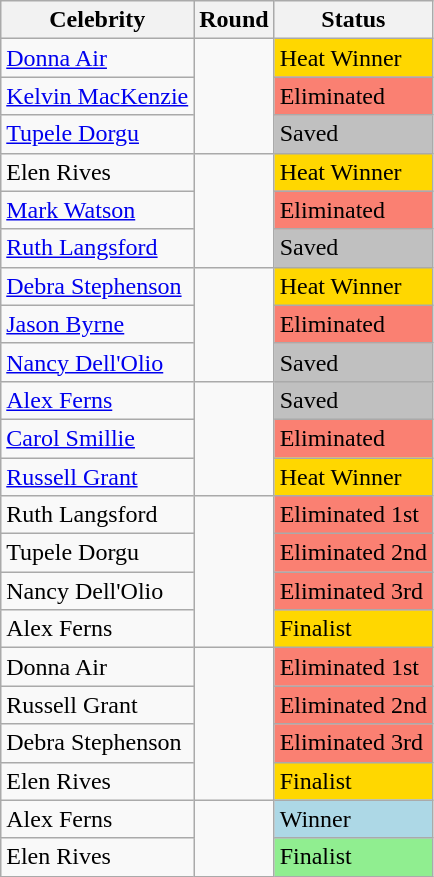<table class=wikitable>
<tr>
<th>Celebrity</th>
<th>Round</th>
<th>Status</th>
</tr>
<tr>
<td><a href='#'>Donna Air</a></td>
<td rowspan="3"></td>
<td bgcolor="gold">Heat Winner</td>
</tr>
<tr>
<td><a href='#'>Kelvin MacKenzie</a></td>
<td bgcolor="fa8072">Eliminated</td>
</tr>
<tr>
<td><a href='#'>Tupele Dorgu</a></td>
<td bgcolor="silver">Saved</td>
</tr>
<tr>
<td>Elen Rives</td>
<td rowspan="3"></td>
<td bgcolor="gold">Heat Winner</td>
</tr>
<tr>
<td><a href='#'>Mark Watson</a></td>
<td bgcolor="fa8072">Eliminated</td>
</tr>
<tr>
<td><a href='#'>Ruth Langsford</a></td>
<td bgcolor="silver">Saved</td>
</tr>
<tr>
<td><a href='#'>Debra Stephenson</a></td>
<td rowspan="3"></td>
<td bgcolor="gold">Heat Winner</td>
</tr>
<tr>
<td><a href='#'>Jason Byrne</a></td>
<td bgcolor="fa8072">Eliminated</td>
</tr>
<tr>
<td><a href='#'>Nancy Dell'Olio</a></td>
<td bgcolor="silver">Saved</td>
</tr>
<tr>
<td><a href='#'>Alex Ferns</a></td>
<td rowspan="3"></td>
<td bgcolor="silver">Saved</td>
</tr>
<tr>
<td><a href='#'>Carol Smillie</a></td>
<td bgcolor="fa8072">Eliminated</td>
</tr>
<tr>
<td><a href='#'>Russell Grant</a></td>
<td bgcolor="gold">Heat Winner</td>
</tr>
<tr>
<td>Ruth Langsford</td>
<td rowspan="4"></td>
<td bgcolor="fa8072">Eliminated 1st</td>
</tr>
<tr>
<td>Tupele Dorgu</td>
<td bgcolor="fa8072">Eliminated 2nd</td>
</tr>
<tr>
<td>Nancy Dell'Olio</td>
<td bgcolor="fa8072">Eliminated 3rd</td>
</tr>
<tr>
<td>Alex Ferns</td>
<td bgcolor="gold">Finalist</td>
</tr>
<tr>
<td>Donna Air</td>
<td rowspan="4"></td>
<td bgcolor="fa8072">Eliminated 1st</td>
</tr>
<tr>
<td>Russell Grant</td>
<td bgcolor="fa8072">Eliminated 2nd</td>
</tr>
<tr>
<td>Debra Stephenson</td>
<td bgcolor="fa8072">Eliminated 3rd</td>
</tr>
<tr>
<td>Elen Rives</td>
<td bgcolor="gold">Finalist</td>
</tr>
<tr>
<td>Alex Ferns</td>
<td rowspan="2"></td>
<td bgcolor="lightblue">Winner</td>
</tr>
<tr>
<td>Elen Rives</td>
<td bgcolor="lightgreen">Finalist</td>
</tr>
</table>
